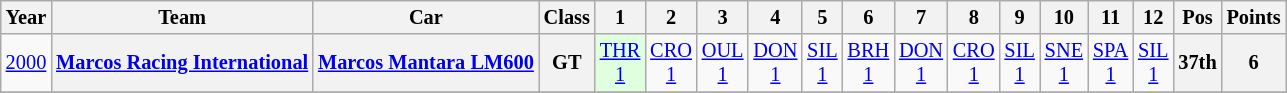<table class="wikitable" style="text-align:center; font-size:85%">
<tr>
<th>Year</th>
<th>Team</th>
<th>Car</th>
<th>Class</th>
<th>1</th>
<th>2</th>
<th>3</th>
<th>4</th>
<th>5</th>
<th>6</th>
<th>7</th>
<th>8</th>
<th>9</th>
<th>10</th>
<th>11</th>
<th>12</th>
<th>Pos</th>
<th>Points</th>
</tr>
<tr>
<td><a href='#'>2000</a></td>
<th><a href='#'>Marcos Racing International</a></th>
<th><a href='#'>Marcos Mantara LM600</a></th>
<th>GT</th>
<td style="background:#DFFFDF;"><a href='#'>THR<br>1</a><br></td>
<td style="background:#;"><a href='#'>CRO<br>1</a></td>
<td style="background:#;"><a href='#'>OUL<br>1</a></td>
<td style="background:#;"><a href='#'>DON<br>1</a></td>
<td style="background:#;"><a href='#'>SIL<br>1</a></td>
<td style="background:#;"><a href='#'>BRH<br>1</a></td>
<td style="background:#;"><a href='#'>DON<br>1</a></td>
<td style="background:#;"><a href='#'>CRO<br>1</a></td>
<td style="background:#;"><a href='#'>SIL<br>1</a></td>
<td style="background:#;"><a href='#'>SNE<br>1</a></td>
<td style="background:#;"><a href='#'>SPA<br>1</a></td>
<td style="background:#;"><a href='#'>SIL<br>1</a></td>
<th>37th</th>
<th>6</th>
</tr>
<tr>
</tr>
</table>
